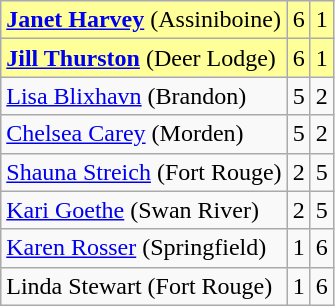<table class="wikitable">
<tr bgcolor="#ffff9a">
<td><strong><a href='#'>Janet Harvey</a></strong> (Assiniboine)</td>
<td>6</td>
<td>1</td>
</tr>
<tr bgcolor="#ffff9a">
<td><strong><a href='#'>Jill Thurston</a></strong> (Deer Lodge)</td>
<td>6</td>
<td>1</td>
</tr>
<tr>
<td><a href='#'>Lisa Blixhavn</a> (Brandon)</td>
<td>5</td>
<td>2</td>
</tr>
<tr>
<td><a href='#'>Chelsea Carey</a> (Morden)</td>
<td>5</td>
<td>2</td>
</tr>
<tr>
<td><a href='#'>Shauna Streich</a> (Fort Rouge)</td>
<td>2</td>
<td>5</td>
</tr>
<tr>
<td><a href='#'>Kari Goethe</a> (Swan River)</td>
<td>2</td>
<td>5</td>
</tr>
<tr>
<td><a href='#'>Karen Rosser</a> (Springfield)</td>
<td>1</td>
<td>6</td>
</tr>
<tr>
<td>Linda Stewart (Fort Rouge)</td>
<td>1</td>
<td>6</td>
</tr>
</table>
